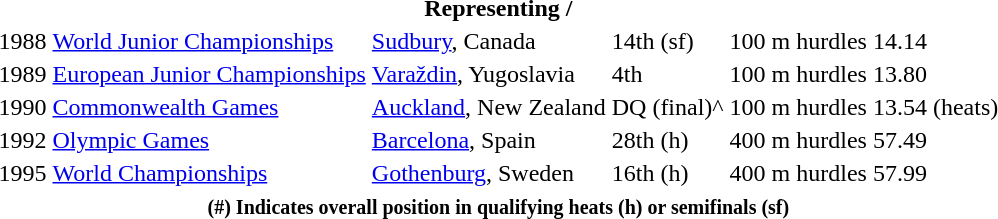<table>
<tr>
<th colspan=6>Representing  / </th>
</tr>
<tr>
<td>1988</td>
<td><a href='#'>World Junior Championships</a></td>
<td><a href='#'>Sudbury</a>, Canada</td>
<td>14th (sf)</td>
<td>100 m hurdles</td>
<td>14.14</td>
</tr>
<tr>
<td>1989</td>
<td><a href='#'>European Junior Championships</a></td>
<td><a href='#'>Varaždin</a>, Yugoslavia</td>
<td>4th</td>
<td>100 m hurdles</td>
<td>13.80</td>
</tr>
<tr>
<td>1990</td>
<td><a href='#'>Commonwealth Games</a></td>
<td><a href='#'>Auckland</a>, New Zealand</td>
<td>DQ (final)^</td>
<td>100 m hurdles</td>
<td>13.54 (heats)</td>
</tr>
<tr>
<td>1992</td>
<td><a href='#'>Olympic Games</a></td>
<td><a href='#'>Barcelona</a>, Spain</td>
<td>28th (h)</td>
<td>400 m hurdles</td>
<td>57.49</td>
</tr>
<tr>
<td>1995</td>
<td><a href='#'>World Championships</a></td>
<td><a href='#'>Gothenburg</a>, Sweden</td>
<td>16th (h)</td>
<td>400 m hurdles</td>
<td>57.99</td>
</tr>
<tr>
<th colspan=6><small><strong> (#) Indicates overall position in qualifying heats (h) or semifinals (sf)</strong></small></th>
</tr>
</table>
